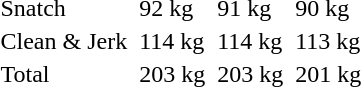<table>
<tr>
<td>Snatch</td>
<td></td>
<td>92 kg</td>
<td></td>
<td>91 kg</td>
<td></td>
<td>90 kg</td>
</tr>
<tr>
<td>Clean & Jerk</td>
<td></td>
<td>114 kg</td>
<td></td>
<td>114 kg</td>
<td></td>
<td>113 kg</td>
</tr>
<tr>
<td>Total</td>
<td></td>
<td>203 kg</td>
<td></td>
<td>203 kg</td>
<td></td>
<td>201 kg</td>
</tr>
</table>
